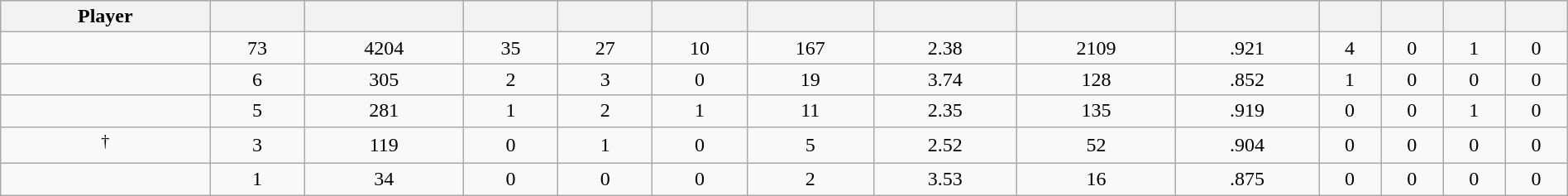<table class="wikitable sortable" style="width:100%;">
<tr style="text-align:center; background:#ddd;">
<th>Player</th>
<th></th>
<th></th>
<th></th>
<th></th>
<th></th>
<th></th>
<th></th>
<th></th>
<th></th>
<th></th>
<th></th>
<th></th>
<th></th>
</tr>
<tr align=center>
<td></td>
<td>73</td>
<td>4204</td>
<td>35</td>
<td>27</td>
<td>10</td>
<td>167</td>
<td>2.38</td>
<td>2109</td>
<td>.921</td>
<td>4</td>
<td>0</td>
<td>1</td>
<td>0</td>
</tr>
<tr align=center>
<td></td>
<td>6</td>
<td>305</td>
<td>2</td>
<td>3</td>
<td>0</td>
<td>19</td>
<td>3.74</td>
<td>128</td>
<td>.852</td>
<td>1</td>
<td>0</td>
<td>0</td>
<td>0</td>
</tr>
<tr align=center>
<td></td>
<td>5</td>
<td>281</td>
<td>1</td>
<td>2</td>
<td>1</td>
<td>11</td>
<td>2.35</td>
<td>135</td>
<td>.919</td>
<td>0</td>
<td>0</td>
<td>1</td>
<td>0</td>
</tr>
<tr align=center>
<td><sup>†</sup></td>
<td>3</td>
<td>119</td>
<td>0</td>
<td>1</td>
<td>0</td>
<td>5</td>
<td>2.52</td>
<td>52</td>
<td>.904</td>
<td>0</td>
<td>0</td>
<td>0</td>
<td>0</td>
</tr>
<tr align=center>
<td></td>
<td>1</td>
<td>34</td>
<td>0</td>
<td>0</td>
<td>0</td>
<td>2</td>
<td>3.53</td>
<td>16</td>
<td>.875</td>
<td>0</td>
<td>0</td>
<td>0</td>
<td>0</td>
</tr>
</table>
